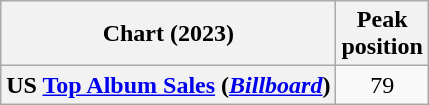<table class="wikitable plainrowheaders" style="text-align:center">
<tr>
<th scope="col">Chart (2023)</th>
<th scope="col">Peak<br>position</th>
</tr>
<tr>
<th scope="row">US <a href='#'>Top Album Sales</a> (<em><a href='#'>Billboard</a></em>)</th>
<td>79</td>
</tr>
</table>
